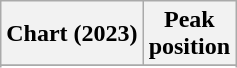<table class="wikitable sortable plainrowheaders" style="text-align:center;">
<tr>
<th scope="col">Chart (2023)</th>
<th scope="col">Peak<br>position</th>
</tr>
<tr>
</tr>
<tr>
</tr>
<tr>
</tr>
</table>
